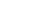<table style="width100%; text-align:center; font-weight:bold;">
<tr style="color:white;">
<td style="background:">2</td>
<td style="background:">1</td>
</tr>
<tr>
<td></td>
<td></td>
<td></td>
</tr>
</table>
